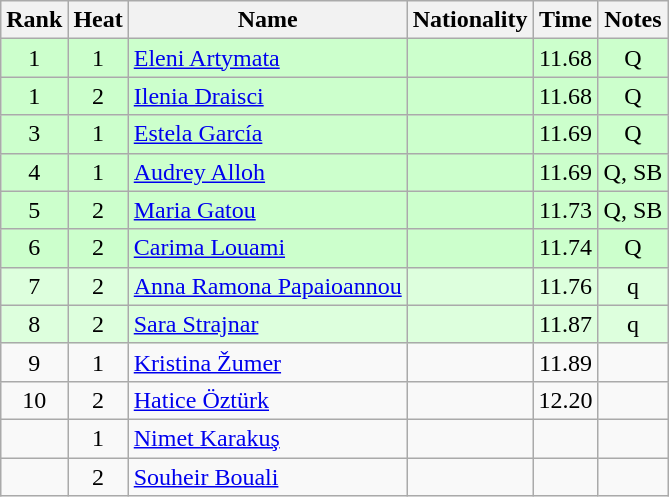<table class="wikitable sortable" style="text-align:center">
<tr>
<th>Rank</th>
<th>Heat</th>
<th>Name</th>
<th>Nationality</th>
<th>Time</th>
<th>Notes</th>
</tr>
<tr bgcolor=ccffcc>
<td>1</td>
<td>1</td>
<td align=left><a href='#'>Eleni Artymata</a></td>
<td align=left></td>
<td>11.68</td>
<td>Q</td>
</tr>
<tr bgcolor=ccffcc>
<td>1</td>
<td>2</td>
<td align=left><a href='#'>Ilenia Draisci</a></td>
<td align=left></td>
<td>11.68</td>
<td>Q</td>
</tr>
<tr bgcolor=ccffcc>
<td>3</td>
<td>1</td>
<td align=left><a href='#'>Estela García</a></td>
<td align=left></td>
<td>11.69</td>
<td>Q</td>
</tr>
<tr bgcolor=ccffcc>
<td>4</td>
<td>1</td>
<td align=left><a href='#'>Audrey Alloh</a></td>
<td align=left></td>
<td>11.69</td>
<td>Q, SB</td>
</tr>
<tr bgcolor=ccffcc>
<td>5</td>
<td>2</td>
<td align=left><a href='#'>Maria Gatou</a></td>
<td align=left></td>
<td>11.73</td>
<td>Q, SB</td>
</tr>
<tr bgcolor=ccffcc>
<td>6</td>
<td>2</td>
<td align=left><a href='#'>Carima Louami</a></td>
<td align=left></td>
<td>11.74</td>
<td>Q</td>
</tr>
<tr bgcolor=ddffdd>
<td>7</td>
<td>2</td>
<td align=left><a href='#'>Anna Ramona Papaioannou</a></td>
<td align=left></td>
<td>11.76</td>
<td>q</td>
</tr>
<tr bgcolor=ddffdd>
<td>8</td>
<td>2</td>
<td align=left><a href='#'>Sara Strajnar</a></td>
<td align=left></td>
<td>11.87</td>
<td>q</td>
</tr>
<tr>
<td>9</td>
<td>1</td>
<td align=left><a href='#'>Kristina Žumer</a></td>
<td align=left></td>
<td>11.89</td>
<td></td>
</tr>
<tr>
<td>10</td>
<td>2</td>
<td align=left><a href='#'>Hatice Öztürk</a></td>
<td align=left></td>
<td>12.20</td>
<td></td>
</tr>
<tr>
<td></td>
<td>1</td>
<td align=left><a href='#'>Nimet Karakuş</a></td>
<td align=left></td>
<td></td>
<td></td>
</tr>
<tr>
<td></td>
<td>2</td>
<td align=left><a href='#'>Souheir Bouali</a></td>
<td align=left></td>
<td></td>
<td></td>
</tr>
</table>
